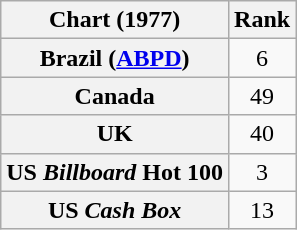<table class="wikitable sortable plainrowheaders">
<tr>
<th scope="col">Chart (1977)</th>
<th scope="col">Rank</th>
</tr>
<tr>
<th scope="row">Brazil (<a href='#'>ABPD</a>)</th>
<td style="text-align:center;">6</td>
</tr>
<tr>
<th scope="row">Canada</th>
<td style="text-align:center;">49</td>
</tr>
<tr>
<th scope="row">UK</th>
<td style="text-align:center;">40</td>
</tr>
<tr>
<th scope="row">US <em>Billboard</em> Hot 100</th>
<td style="text-align:center;">3</td>
</tr>
<tr>
<th scope="row">US <em>Cash Box</em></th>
<td style="text-align:center;">13</td>
</tr>
</table>
